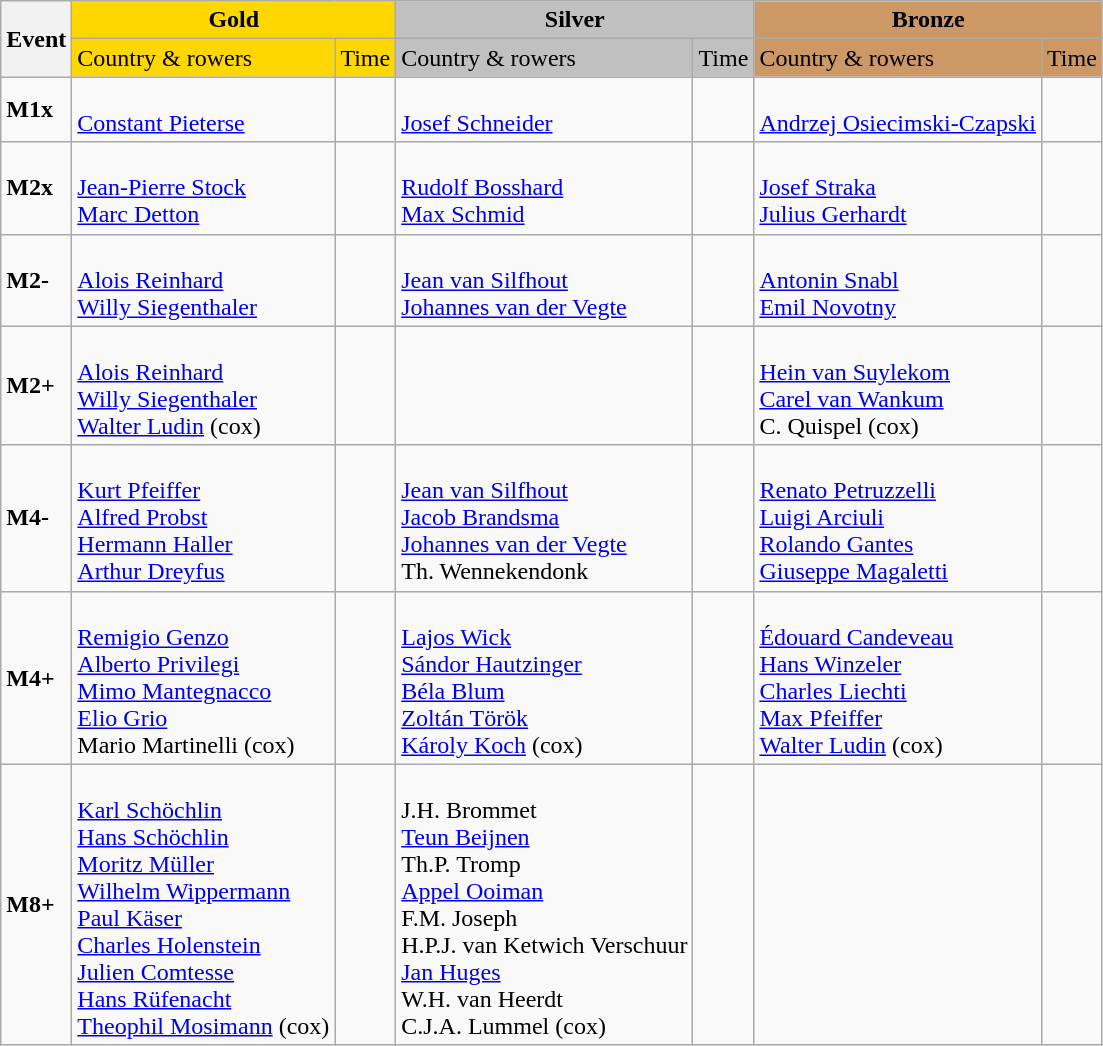<table class="wikitable">
<tr>
<th rowspan="2">Event</th>
<th colspan="2" style="background:gold;">Gold</th>
<th colspan="2" style="background:silver;">Silver</th>
<th colspan="2" style="background:#c96;">Bronze</th>
</tr>
<tr>
<td style="background:gold;">Country & rowers</td>
<td style="background:gold;">Time</td>
<td style="background:silver;">Country & rowers</td>
<td style="background:silver;">Time</td>
<td style="background:#c96;">Country & rowers</td>
<td style="background:#c96;">Time</td>
</tr>
<tr>
<td><strong>M1x</strong></td>
<td> <br> <a href='#'>Constant Pieterse</a></td>
<td></td>
<td> <br> <a href='#'>Josef Schneider</a></td>
<td></td>
<td> <br> <a href='#'>Andrzej Osiecimski-Czapski</a></td>
<td></td>
</tr>
<tr>
<td><strong>M2x</strong></td>
<td> <br> <a href='#'>Jean-Pierre Stock</a> <br> <a href='#'>Marc Detton</a></td>
<td></td>
<td> <br> <a href='#'>Rudolf Bosshard</a> <br> <a href='#'>Max Schmid</a></td>
<td></td>
<td> <br> <a href='#'>Josef Straka</a> <br> <a href='#'>Julius Gerhardt</a></td>
<td></td>
</tr>
<tr>
<td><strong>M2-</strong></td>
<td> <br> <a href='#'>Alois Reinhard</a> <br> <a href='#'>Willy Siegenthaler</a></td>
<td></td>
<td> <br> <a href='#'>Jean van Silfhout</a> <br> <a href='#'>Johannes van der Vegte</a></td>
<td></td>
<td> <br> <a href='#'>Antonin Snabl</a> <br> <a href='#'>Emil Novotny</a></td>
<td></td>
</tr>
<tr>
<td><strong>M2+</strong></td>
<td> <br> <a href='#'>Alois Reinhard</a> <br> <a href='#'>Willy Siegenthaler</a> <br> <a href='#'>Walter Ludin</a> (cox)</td>
<td></td>
<td></td>
<td></td>
<td> <br> <a href='#'>Hein van Suylekom</a> <br> <a href='#'>Carel van Wankum</a><br> C. Quispel (cox)</td>
<td></td>
</tr>
<tr>
<td><strong>M4-</strong></td>
<td> <br> <a href='#'>Kurt Pfeiffer</a> <br> <a href='#'>Alfred Probst</a> <br> <a href='#'>Hermann Haller</a> <br> <a href='#'>Arthur Dreyfus</a></td>
<td></td>
<td> <br> <a href='#'>Jean van Silfhout</a> <br> <a href='#'>Jacob Brandsma</a> <br> <a href='#'>Johannes van der Vegte</a> <br> Th. Wennekendonk</td>
<td></td>
<td> <br> <a href='#'>Renato Petruzzelli</a> <br> <a href='#'>Luigi Arciuli</a> <br> <a href='#'>Rolando Gantes</a> <br> <a href='#'>Giuseppe Magaletti</a></td>
<td></td>
</tr>
<tr>
<td><strong>M4+</strong></td>
<td> <br> <a href='#'>Remigio Genzo</a> <br> <a href='#'>Alberto Privilegi</a> <br> <a href='#'>Mimo Mantegnacco</a> <br> <a href='#'>Elio Grio</a> <br> Mario Martinelli (cox)</td>
<td></td>
<td> <br> <a href='#'>Lajos Wick</a> <br> <a href='#'>Sándor Hautzinger</a> <br> <a href='#'>Béla Blum</a> <br> <a href='#'>Zoltán Török</a> <br> <a href='#'>Károly Koch</a> (cox)</td>
<td></td>
<td> <br> <a href='#'>Édouard Candeveau</a> <br> <a href='#'>Hans Winzeler</a> <br> <a href='#'>Charles Liechti</a> <br> <a href='#'>Max Pfeiffer</a> <br> <a href='#'>Walter Ludin</a> (cox)</td>
<td></td>
</tr>
<tr>
<td><strong>M8+</strong></td>
<td> <br> <a href='#'>Karl Schöchlin</a> <br> <a href='#'>Hans Schöchlin</a> <br> <a href='#'>Moritz Müller</a> <br> <a href='#'>Wilhelm Wippermann</a> <br> <a href='#'>Paul Käser</a> <br> <a href='#'>Charles Holenstein</a> <br> <a href='#'>Julien Comtesse</a> <br> <a href='#'>Hans Rüfenacht</a> <br> <a href='#'>Theophil Mosimann</a> (cox)</td>
<td></td>
<td> <br> J.H. Brommet <br> <a href='#'>Teun Beijnen</a> <br> Th.P. Tromp <br> <a href='#'>Appel Ooiman</a> <br> F.M. Joseph <br> H.P.J. van Ketwich Verschuur <br> <a href='#'>Jan Huges</a> <br> W.H. van Heerdt <br> C.J.A. Lummel (cox)</td>
<td></td>
<td></td>
<td></td>
</tr>
</table>
